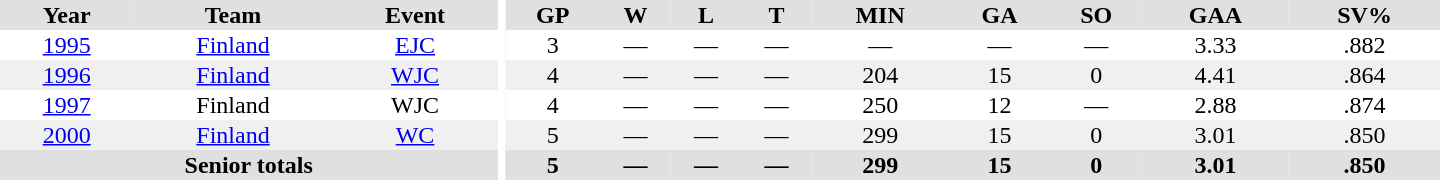<table border="0" cellpadding="1" cellspacing="0" ID="Table3" style="text-align:center; width:60em">
<tr ALIGN="center" bgcolor="#e0e0e0">
<th>Year</th>
<th>Team</th>
<th>Event</th>
<th rowspan="99" bgcolor="#ffffff"></th>
<th>GP</th>
<th>W</th>
<th>L</th>
<th>T</th>
<th>MIN</th>
<th>GA</th>
<th>SO</th>
<th>GAA</th>
<th>SV%</th>
</tr>
<tr>
<td><a href='#'>1995</a></td>
<td><a href='#'>Finland</a></td>
<td><a href='#'>EJC</a></td>
<td>3</td>
<td>—</td>
<td>—</td>
<td>—</td>
<td>—</td>
<td>—</td>
<td>—</td>
<td>3.33</td>
<td>.882</td>
</tr>
<tr bgcolor="#f0f0f0">
<td><a href='#'>1996</a></td>
<td><a href='#'>Finland</a></td>
<td><a href='#'>WJC</a></td>
<td>4</td>
<td>—</td>
<td>—</td>
<td>—</td>
<td>204</td>
<td>15</td>
<td>0</td>
<td>4.41</td>
<td>.864</td>
</tr>
<tr>
<td><a href='#'>1997</a></td>
<td>Finland</td>
<td>WJC</td>
<td>4</td>
<td>—</td>
<td>—</td>
<td>—</td>
<td>250</td>
<td>12</td>
<td>—</td>
<td>2.88</td>
<td>.874</td>
</tr>
<tr bgcolor="#f0f0f0">
<td><a href='#'>2000</a></td>
<td><a href='#'>Finland</a></td>
<td><a href='#'>WC</a></td>
<td>5</td>
<td>—</td>
<td>—</td>
<td>—</td>
<td>299</td>
<td>15</td>
<td>0</td>
<td>3.01</td>
<td>.850</td>
</tr>
<tr bgcolor="#e0e0e0">
<th colspan=3>Senior totals</th>
<th>5</th>
<th>—</th>
<th>—</th>
<th>—</th>
<th>299</th>
<th>15</th>
<th>0</th>
<th>3.01</th>
<th>.850</th>
</tr>
</table>
